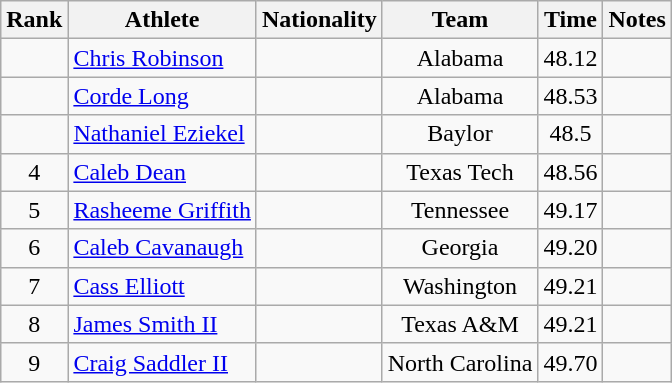<table class="wikitable sortable" style="text-align:center">
<tr>
<th>Rank</th>
<th>Athlete</th>
<th>Nationality</th>
<th>Team</th>
<th>Time</th>
<th>Notes</th>
</tr>
<tr>
<td></td>
<td align=left><a href='#'>Chris Robinson</a></td>
<td align=left></td>
<td>Alabama</td>
<td>48.12</td>
<td></td>
</tr>
<tr>
<td></td>
<td align=left><a href='#'>Corde Long</a></td>
<td align=left></td>
<td>Alabama</td>
<td>48.53</td>
<td></td>
</tr>
<tr>
<td></td>
<td align=left><a href='#'>Nathaniel Eziekel</a></td>
<td align=left></td>
<td>Baylor</td>
<td>48.5</td>
<td></td>
</tr>
<tr>
<td>4</td>
<td align=left><a href='#'>Caleb Dean</a></td>
<td align=left></td>
<td>Texas Tech</td>
<td>48.56</td>
<td></td>
</tr>
<tr>
<td>5</td>
<td align=left><a href='#'>Rasheeme Griffith</a></td>
<td align=left></td>
<td>Tennessee</td>
<td>49.17</td>
<td></td>
</tr>
<tr>
<td>6</td>
<td align=left><a href='#'>Caleb Cavanaugh</a></td>
<td align=left></td>
<td>Georgia</td>
<td>49.20</td>
<td></td>
</tr>
<tr>
<td>7</td>
<td align=left><a href='#'>Cass Elliott</a></td>
<td align=left></td>
<td>Washington</td>
<td>49.21</td>
<td></td>
</tr>
<tr>
<td>8</td>
<td align=left><a href='#'>James Smith II</a></td>
<td align=left></td>
<td>Texas A&M</td>
<td>49.21</td>
<td></td>
</tr>
<tr>
<td>9</td>
<td align=left><a href='#'>Craig Saddler II</a></td>
<td align=left></td>
<td>North Carolina</td>
<td>49.70</td>
<td></td>
</tr>
</table>
